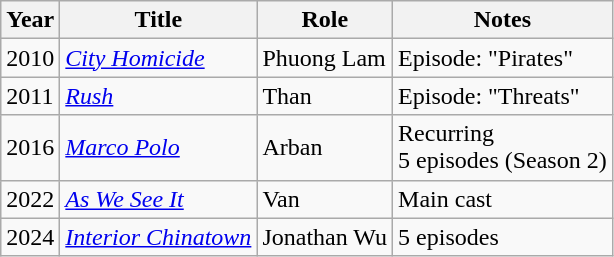<table class="wikitable sortable">
<tr>
<th>Year</th>
<th>Title</th>
<th>Role</th>
<th class="unsortable">Notes</th>
</tr>
<tr>
<td>2010</td>
<td><em><a href='#'>City Homicide</a></em></td>
<td>Phuong Lam</td>
<td>Episode: "Pirates"</td>
</tr>
<tr>
<td>2011</td>
<td><em><a href='#'>Rush</a></em></td>
<td>Than</td>
<td>Episode: "Threats"</td>
</tr>
<tr>
<td>2016</td>
<td><em><a href='#'>Marco Polo</a></em></td>
<td>Arban</td>
<td>Recurring<br>5 episodes (Season 2)</td>
</tr>
<tr>
<td>2022</td>
<td><em><a href='#'>As We See It</a></em></td>
<td>Van</td>
<td>Main cast</td>
</tr>
<tr>
<td>2024</td>
<td><em><a href='#'>Interior Chinatown</a></em></td>
<td>Jonathan Wu</td>
<td>5 episodes</td>
</tr>
</table>
